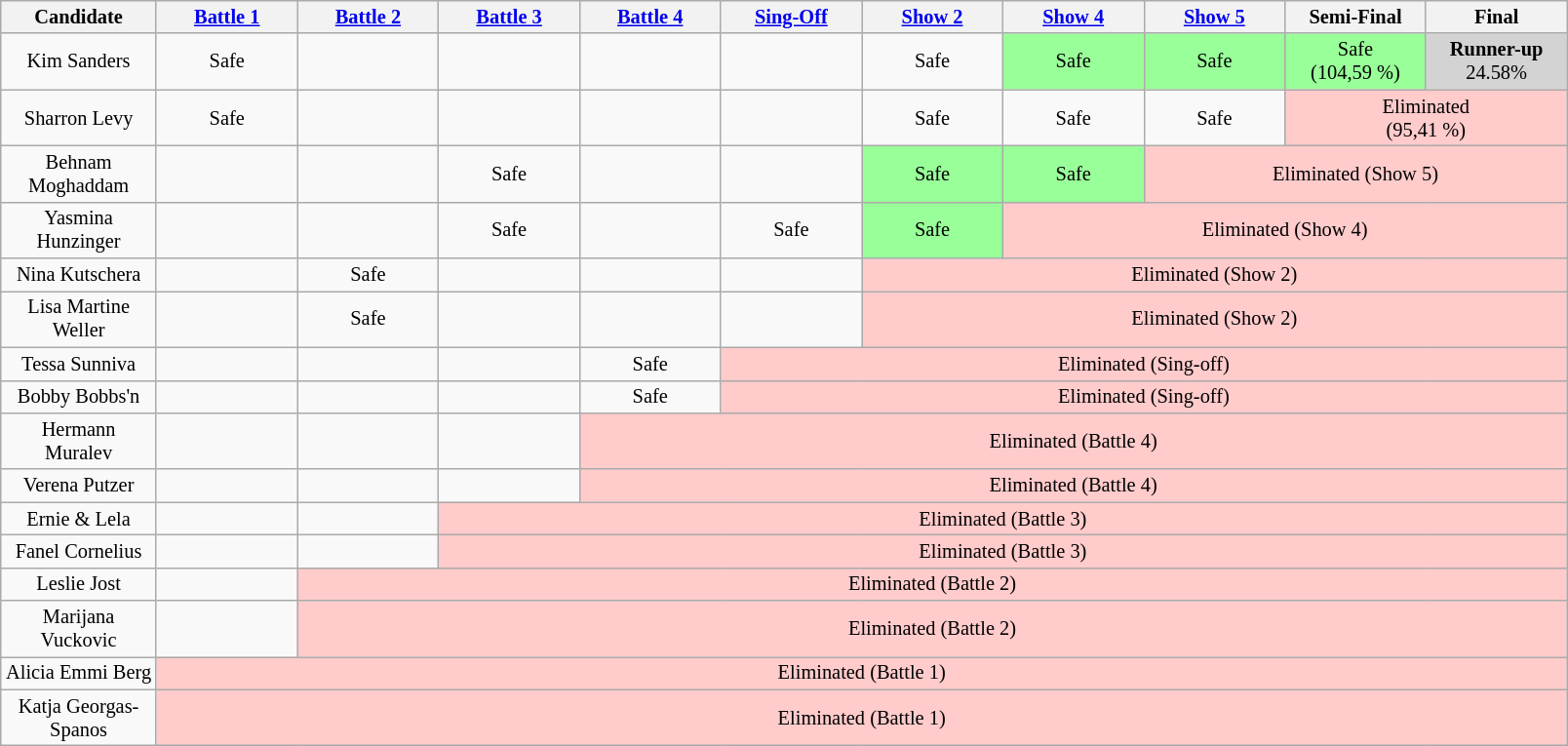<table class="wikitable" style="text-align:center; font-size:85%">
<tr>
<th width="100px">Candidate</th>
<th width="90px"><a href='#'>Battle 1</a></th>
<th width="90px"><a href='#'>Battle 2</a></th>
<th width="90px"><a href='#'>Battle 3</a></th>
<th width="90px"><a href='#'>Battle 4</a></th>
<th width="90px"><a href='#'>Sing-Off</a></th>
<th width="90px"><a href='#'>Show 2</a></th>
<th width="90px"><a href='#'>Show 4</a></th>
<th width="90px"><a href='#'>Show 5</a></th>
<th width="90px">Semi-Final</th>
<th width="90px">Final</th>
</tr>
<tr>
<td>Kim Sanders</td>
<td>Safe</td>
<td></td>
<td></td>
<td></td>
<td></td>
<td>Safe</td>
<td style="background:#99ff99">Safe</td>
<td style="background:#99ff99">Safe</td>
<td style="background:#99ff99">Safe <br>(104,59 %)</td>
<td bgcolor="lightgrey"><strong>Runner-up</strong><br>24.58%</td>
</tr>
<tr>
<td>Sharron Levy</td>
<td>Safe</td>
<td></td>
<td></td>
<td></td>
<td></td>
<td>Safe</td>
<td>Safe</td>
<td>Safe</td>
<td style="background:#ffcbcb" colspan=2>Eliminated <br>(95,41 %)</td>
</tr>
<tr>
<td>Behnam Moghaddam</td>
<td></td>
<td></td>
<td>Safe</td>
<td></td>
<td></td>
<td style="background:#99ff99">Safe</td>
<td style="background:#99ff99">Safe</td>
<td style="background:#ffcbcb" colspan=3>Eliminated (Show 5)</td>
</tr>
<tr>
<td>Yasmina Hunzinger</td>
<td></td>
<td></td>
<td>Safe</td>
<td></td>
<td>Safe</td>
<td style="background:#99ff99">Safe</td>
<td style="background:#ffcbcb" colspan=4>Eliminated (Show 4)</td>
</tr>
<tr>
<td>Nina Kutschera</td>
<td></td>
<td>Safe</td>
<td></td>
<td></td>
<td></td>
<td style="background:#ffcbcb" colspan=5>Eliminated (Show 2)</td>
</tr>
<tr>
<td>Lisa Martine Weller</td>
<td></td>
<td>Safe</td>
<td></td>
<td></td>
<td></td>
<td style="background:#ffcbcb" colspan=5>Eliminated (Show 2)</td>
</tr>
<tr>
<td>Tessa Sunniva</td>
<td></td>
<td></td>
<td></td>
<td>Safe</td>
<td style="background:#ffcbcb" colspan=6>Eliminated (Sing-off)</td>
</tr>
<tr>
<td>Bobby Bobbs'n</td>
<td></td>
<td></td>
<td></td>
<td>Safe</td>
<td style="background:#ffcbcb" colspan=6>Eliminated (Sing-off)</td>
</tr>
<tr>
<td>Hermann Muralev</td>
<td></td>
<td></td>
<td></td>
<td style="background:#ffcbcb" colspan=7>Eliminated (Battle 4)</td>
</tr>
<tr>
<td>Verena Putzer</td>
<td></td>
<td></td>
<td></td>
<td style="background:#ffcbcb" colspan=7>Eliminated (Battle 4)</td>
</tr>
<tr>
<td>Ernie & Lela</td>
<td></td>
<td></td>
<td style="background:#ffcbcb" colspan=8>Eliminated (Battle 3)</td>
</tr>
<tr>
<td>Fanel Cornelius</td>
<td></td>
<td></td>
<td style="background:#ffcbcb" colspan=8>Eliminated (Battle 3)</td>
</tr>
<tr>
<td>Leslie Jost</td>
<td></td>
<td style="background:#ffcbcb" colspan=9>Eliminated (Battle 2)</td>
</tr>
<tr>
<td>Marijana Vuckovic</td>
<td></td>
<td style="background:#ffcbcb" colspan=9>Eliminated (Battle 2)</td>
</tr>
<tr>
<td>Alicia Emmi Berg</td>
<td style="background:#ffcbcb" colspan=10>Eliminated (Battle 1)</td>
</tr>
<tr>
<td>Katja Georgas-Spanos</td>
<td style="background:#ffcbcb" colspan=10>Eliminated (Battle 1)</td>
</tr>
</table>
